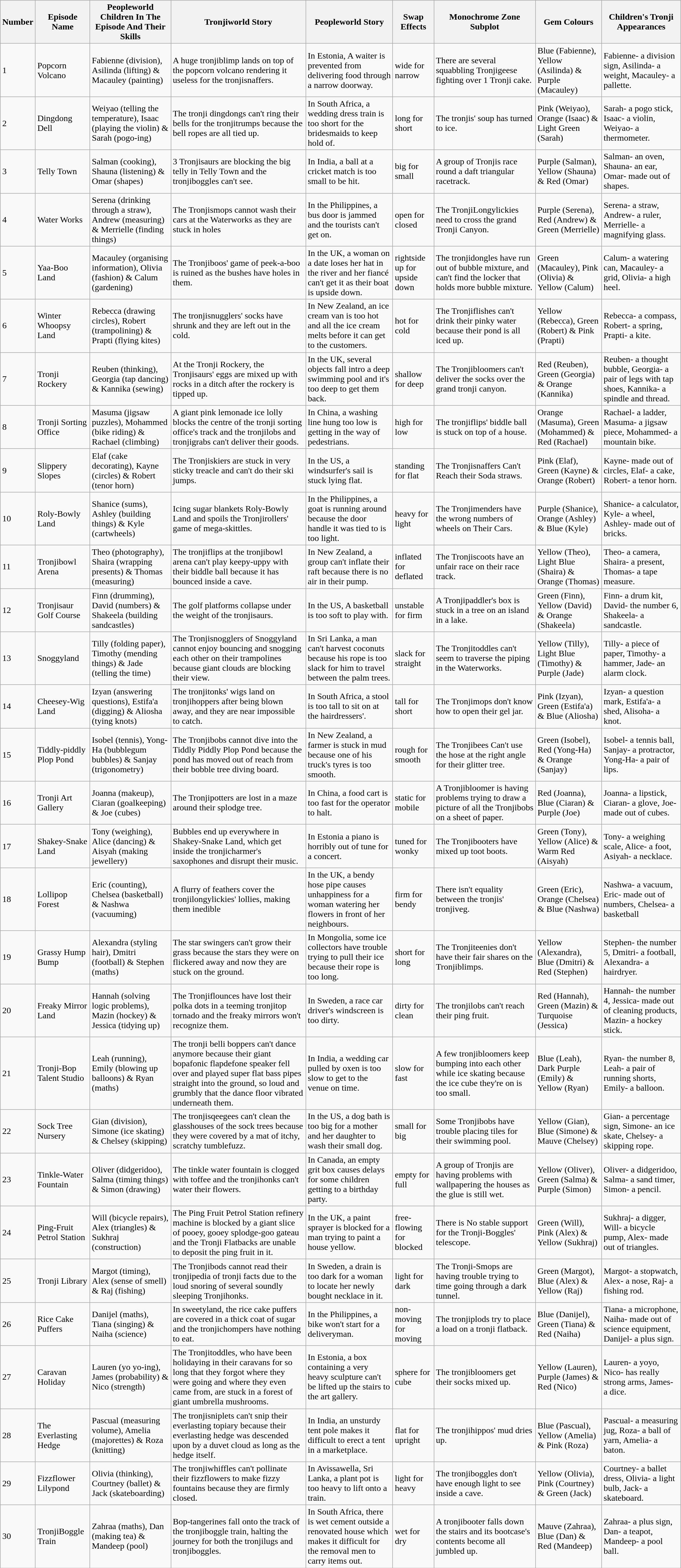<table class="wikitable">
<tr>
<th>Number</th>
<th>Episode Name</th>
<th>Peopleworld Children In The Episode And Their Skills</th>
<th>Tronjiworld Story</th>
<th>Peopleworld Story</th>
<th>Swap Effects</th>
<th>Monochrome Zone Subplot</th>
<th>Gem Colours</th>
<th>Children's Tronji Appearances</th>
</tr>
<tr>
<td>1</td>
<td>Popcorn Volcano</td>
<td>Fabienne (division), Asilinda (lifting) & Macauley (painting)</td>
<td>A huge tronjiblimp lands on top of the popcorn volcano rendering it useless for the tronjisnaffers.</td>
<td>In Estonia, A waiter is prevented from delivering food through a narrow doorway.</td>
<td>wide for narrow</td>
<td>There are several squabbling Tronjigeese fighting over 1 Tronji cake.</td>
<td>Blue (Fabienne), Yellow (Asilinda) & Purple (Macauley)</td>
<td>Fabienne- a division sign, Asilinda- a weight, Macauley- a pallette.</td>
</tr>
<tr>
<td>2</td>
<td>Dingdong Dell</td>
<td>Weiyao (telling the temperature), Isaac (playing the violin) & Sarah (pogo-ing)</td>
<td>The tronji dingdongs can't ring their bells for the tronjitrumps because the bell ropes are all tied up.</td>
<td>In South Africa, a wedding dress train is too short for the bridesmaids to keep hold of.</td>
<td>long for short</td>
<td>The tronjis' soup has turned to ice.</td>
<td>Pink (Weiyao), Orange (Isaac) & Light Green (Sarah)</td>
<td>Sarah- a pogo stick, Isaac- a violin, Weiyao- a thermometer.</td>
</tr>
<tr>
<td>3</td>
<td>Telly Town</td>
<td>Salman (cooking), Shauna (listening) & Omar (shapes)</td>
<td>3 Tronjisaurs are blocking the big telly in Telly Town and the tronjiboggles can't see.</td>
<td>In India, a ball at a cricket match is too small to be hit.</td>
<td>big for small</td>
<td>A group of Tronjis race round a daft triangular racetrack.</td>
<td>Purple (Salman), Yellow (Shauna) & Red (Omar)</td>
<td>Salman- an oven, Shauna- an ear, Omar- made out of shapes.</td>
</tr>
<tr>
<td>4</td>
<td>Water Works</td>
<td>Serena (drinking through a straw), Andrew (measuring) & Merrielle (finding things)</td>
<td>The Tronjismops cannot wash their cars at the Waterworks as they are stuck in holes</td>
<td>In the Philippines, a bus door is jammed and the tourists can't get on.</td>
<td>open for closed</td>
<td>The TronjiLongylickies need to cross the grand Tronji Canyon.</td>
<td>Purple (Serena), Red (Andrew) & Green (Merrielle)</td>
<td>Serena- a straw, Andrew- a ruler, Merrielle- a magnifying glass.</td>
</tr>
<tr>
<td>5</td>
<td>Yaa-Boo Land</td>
<td>Macauley (organising information), Olivia (fashion) & Calum (gardening)</td>
<td>The Tronjiboos' game of peek-a-boo is ruined as the bushes have holes in them.</td>
<td>In the UK, a woman on a date loses her hat in the river and her fiancé can't get it as their boat is upside down.</td>
<td>rightside up for upside down</td>
<td>The tronjidongles have run out of bubble mixture, and can't find the locker that holds more bubble mixture.</td>
<td>Green (Macauley), Pink (Olivia) & Yellow (Calum)</td>
<td>Calum- a watering can, Macauley- a grid, Olivia- a high heel.</td>
</tr>
<tr>
<td>6</td>
<td>Winter Whoopsy Land</td>
<td>Rebecca (drawing circles), Robert (trampolining) & Prapti (flying kites)</td>
<td>The tronjisnugglers' socks have shrunk and they are left out in the cold.</td>
<td>In New Zealand, an ice cream van is too hot and all the ice cream melts before it can get to the customers.</td>
<td>hot for cold</td>
<td>The Tronjiflishes can't drink their pinky water because their pond is all iced up.</td>
<td>Yellow (Rebecca), Green (Robert) & Pink (Prapti)</td>
<td>Rebecca- a compass, Robert- a spring, Prapti- a kite.</td>
</tr>
<tr>
<td>7</td>
<td>Tronji Rockery</td>
<td>Reuben (thinking), Georgia (tap dancing) & Kannika (sewing)</td>
<td>At the Tronji Rockery, the Tronjisaurs' eggs are mixed up with rocks in a ditch after the rockery is tipped up.</td>
<td>In the UK, several objects fall intro a deep swimming pool and it's too deep to get them back.</td>
<td>shallow for deep</td>
<td>The Tronjibloomers can't deliver the socks over the grand tronji canyon.</td>
<td>Red (Reuben), Green (Georgia) & Orange (Kannika)</td>
<td>Reuben- a thought bubble, Georgia- a pair of legs with tap shoes, Kannika- a spindle and thread.</td>
</tr>
<tr>
<td>8</td>
<td>Tronji Sorting Office</td>
<td>Masuma (jigsaw puzzles), Mohammed (bike riding) & Rachael (climbing)</td>
<td>A giant pink lemonade ice lolly blocks the centre of the tronji sorting office's track and the tronjilobs and tronjigrabs can't deliver their goods.</td>
<td>In China, a washing line hung too low is getting in the way of pedestrians.</td>
<td>high for low</td>
<td>The tronjiflips' biddle ball is stuck on top of a house.</td>
<td>Orange (Masuma), Green (Mohammed) & Red (Rachael)</td>
<td>Rachael- a ladder, Masuma- a jigsaw piece, Mohammed- a mountain bike.</td>
</tr>
<tr>
<td>9</td>
<td>Slippery Slopes</td>
<td>Elaf (cake decorating), Kayne (circles) & Robert (tenor horn)</td>
<td>The Tronjiskiers are stuck in very sticky treacle and can't do their ski jumps.</td>
<td>In the US, a windsurfer's sail is stuck lying flat.</td>
<td>standing for flat</td>
<td>The Tronjisnaffers Can't Reach their Soda straws.</td>
<td>Pink (Elaf), Green (Kayne) & Orange (Robert)</td>
<td>Kayne- made out of circles, Elaf- a cake, Robert- a tenor horn.</td>
</tr>
<tr>
<td>10</td>
<td>Roly-Bowly Land</td>
<td>Shanice (sums), Ashley (building things) & Kyle (cartwheels)</td>
<td>Icing sugar blankets Roly-Bowly Land and spoils the Tronjirollers' game of mega-skittles.</td>
<td>In the Philippines, a goat is running around because the door handle it was tied to is too light.</td>
<td>heavy for light</td>
<td>The Tronjimenders have the wrong numbers of wheels on Their Cars.</td>
<td>Purple (Shanice), Orange (Ashley) & Blue (Kyle)</td>
<td>Shanice- a calculator, Kyle- a wheel, Ashley- made out of bricks.</td>
</tr>
<tr>
<td>11</td>
<td>Tronjibowl Arena</td>
<td>Theo (photography), Shaira (wrapping presents) & Thomas (measuring)</td>
<td>The tronjiflips at the tronjibowl arena can't play keepy-uppy with their biddle ball because it has bounced inside a cave.</td>
<td>In New Zealand, a group can't inflate their raft because there is no air in their pump.</td>
<td>inflated for deflated</td>
<td>The Tronjiscoots have an unfair race on their race track.</td>
<td>Yellow (Theo), Light Blue (Shaira) & Orange (Thomas)</td>
<td>Theo- a camera, Shaira- a present, Thomas- a tape measure.</td>
</tr>
<tr>
<td>12</td>
<td>Tronjisaur Golf Course</td>
<td>Finn (drumming), David (numbers) & Shakeela (building sandcastles)</td>
<td>The golf platforms collapse under the weight of the tronjisaurs.</td>
<td>In the US, A basketball is too soft to play with.</td>
<td>unstable for firm</td>
<td>A Tronjipaddler's box is stuck in a tree on an island in a lake.</td>
<td>Green (Finn), Yellow (David) & Orange (Shakeela)</td>
<td>Finn- a drum kit, David- the number 6, Shakeela- a sandcastle.</td>
</tr>
<tr>
<td>13</td>
<td>Snoggyland</td>
<td>Tilly (folding paper), Timothy (mending things) & Jade (telling the time)</td>
<td>The Tronjisnogglers of Snoggyland cannot enjoy bouncing and snogging each other on their trampolines because giant clouds are blocking their view.</td>
<td>In Sri Lanka, a man can't harvest coconuts because his rope is too slack for him to travel between the palm trees.</td>
<td>slack for straight</td>
<td>The Tronjitoddles can't seem to traverse the piping in the Waterworks.</td>
<td>Yellow (Tilly), Light Blue (Timothy) & Purple (Jade)</td>
<td>Tilly- a piece of paper, Timothy- a hammer, Jade- an alarm clock.</td>
</tr>
<tr>
<td>14</td>
<td>Cheesey-Wig Land</td>
<td>Izyan (answering questions), Estifa'a (digging) & Aliosha (tying knots)</td>
<td>The tronjitonks' wigs land on tronjihoppers after being blown away, and they are near impossible to catch.</td>
<td>In South Africa, a stool is too tall to sit on at the hairdressers'.</td>
<td>tall for short</td>
<td>The Tronjimops don't know how to open their gel jar.</td>
<td>Pink (Izyan), Green (Estifa'a) & Blue (Aliosha)</td>
<td>Izyan- a question mark, Estifa'a- a shed, Alisoha- a knot.</td>
</tr>
<tr>
<td>15</td>
<td>Tiddly-piddly Plop Pond</td>
<td>Isobel (tennis), Yong-Ha (bubblegum bubbles) & Sanjay (trigonometry)</td>
<td>The Tronjibobs cannot dive into the Tiddly Piddly Plop Pond because the pond has moved out of reach from their bobble tree diving board.</td>
<td>In New Zealand, a farmer is stuck in mud because one of his truck's tyres is too smooth.</td>
<td>rough for smooth</td>
<td>The Tronjibees Can't use the hose at the right angle for their glitter tree.</td>
<td>Green (Isobel), Red (Yong-Ha) & Orange (Sanjay)</td>
<td>Isobel- a tennis ball, Sanjay- a protractor, Yong-Ha- a pair of lips.</td>
</tr>
<tr>
<td>16</td>
<td>Tronji Art Gallery</td>
<td>Joanna (makeup), Ciaran (goalkeeping) & Joe (cubes)</td>
<td>The Tronjipotters are lost in a maze around their splodge tree.</td>
<td>In China, a food cart is too fast for the operator to halt.</td>
<td>static for mobile</td>
<td>A Tronjibloomer is having problems trying to draw a picture of all the Tronjibobs on a sheet of paper.</td>
<td>Red (Joanna), Blue (Ciaran) & Purple (Joe)</td>
<td>Joanna- a lipstick, Ciaran- a glove, Joe- made out of cubes.</td>
</tr>
<tr>
<td>17</td>
<td>Shakey-Snake Land</td>
<td>Tony (weighing), Alice (dancing) & Aisyah (making jewellery)</td>
<td>Bubbles end up everywhere in Shakey-Snake Land, which get inside the tronjicharmer's saxophones and disrupt their music.</td>
<td>In Estonia a piano is horribly out of tune for a concert.</td>
<td>tuned for wonky</td>
<td>The Tronjibooters have mixed up toot boots.</td>
<td>Green (Tony), Yellow (Alice) & Warm Red (Aisyah)</td>
<td>Tony- a weighing scale, Alice- a foot, Asiyah- a necklace.</td>
</tr>
<tr>
<td>18</td>
<td>Lollipop Forest</td>
<td>Eric (counting), Chelsea (basketball) & Nashwa (vacuuming)</td>
<td>A flurry of feathers cover the tronjilongylickies' lollies, making them inedible</td>
<td>In the UK, a bendy hose pipe causes unhappiness for a woman watering her flowers in front of her neighbours.</td>
<td>firm for bendy</td>
<td>There isn't equality between the tronjis' tronjiveg.</td>
<td>Green (Eric), Orange (Chelsea) & Blue (Nashwa)</td>
<td>Nashwa- a vacuum, Eric- made out of numbers, Chelsea- a basketball</td>
</tr>
<tr>
<td>19</td>
<td>Grassy Hump Bump</td>
<td>Alexandra (styling hair), Dmitri (football) & Stephen (maths)</td>
<td>The star swingers can't grow their grass because the stars they were on flickered away and now they are stuck on the ground.</td>
<td>In Mongolia, some ice collectors have trouble trying to pull their ice because their rope is too long.</td>
<td>short for long</td>
<td>The Tronjiteenies don't have their fair shares on the Tronjiblimps.</td>
<td>Yellow (Alexandra), Blue (Dmitri) & Red (Stephen)</td>
<td>Stephen- the number 5, Dmitri- a football, Alexandra- a hairdryer.</td>
</tr>
<tr>
<td>20</td>
<td>Freaky Mirror Land</td>
<td>Hannah (solving logic problems), Mazin (hockey) & Jessica (tidying up)</td>
<td>The Tronjiflounces have lost their polka dots in a teeming tronjitop tornado and the freaky mirrors won't recognize them.</td>
<td>In Sweden, a race car driver's windscreen is too dirty.</td>
<td>dirty for clean</td>
<td>The tronjilobs can't reach their ping fruit.</td>
<td>Red (Hannah), Green (Mazin) & Turquoise (Jessica)</td>
<td>Hannah- the number 4, Jessica- made out of cleaning products, Mazin- a hockey stick.</td>
</tr>
<tr>
<td>21</td>
<td>Tronji-Bop Talent Studio</td>
<td>Leah (running), Emily (blowing up balloons) & Ryan (maths)</td>
<td>The tronji belli boppers can't dance anymore because their giant bopafonic flapdefone speaker fell over and played super flat bass pipes straight into the ground, so loud and grumbly that the dance floor vibrated underneath them.</td>
<td>In India, a wedding car pulled by oxen is too slow to get to the venue on time.</td>
<td>slow for fast</td>
<td>A few tronjibloomers keep bumping into each other while ice skating because the ice cube they're on is too small.</td>
<td>Blue (Leah), Dark Purple (Emily) & Yellow (Ryan)</td>
<td>Ryan- the number 8, Leah- a pair of running shorts, Emily- a balloon.</td>
</tr>
<tr>
<td>22</td>
<td>Sock Tree Nursery</td>
<td>Gian (division), Simone (ice skating) & Chelsey (skipping)</td>
<td>The tronjisqeegees can't clean the glasshouses of the sock trees because they were covered by a mat of itchy, scratchy tumblefuzz.</td>
<td>In the US, a dog bath is too big for a mother and her daughter to wash their small dog.</td>
<td>small for big</td>
<td>Some Tronjibobs have trouble placing tiles for their swimming pool.</td>
<td>Yellow (Gian), Blue (Simone) & Mauve (Chelsey)</td>
<td>Gian- a percentage sign, Simone- an ice skate, Chelsey- a skipping rope.</td>
</tr>
<tr>
<td>23</td>
<td>Tinkle-Water Fountain</td>
<td>Oliver (didgeridoo), Salma (timing things) & Simon (drawing)</td>
<td>The tinkle water fountain is clogged with toffee and the tronjihonks can't water their flowers.</td>
<td>In Canada, an empty grit box causes delays for some children getting to a birthday party.</td>
<td>empty for full</td>
<td>A group of Tronjis are having problems with wallpapering the houses as the glue is still wet.</td>
<td>Yellow (Oliver), Green (Salma) & Purple (Simon)</td>
<td>Oliver- a didgeridoo, Salma- a sand timer, Simon- a pencil.</td>
</tr>
<tr>
<td>24</td>
<td>Ping-Fruit Petrol Station</td>
<td>Will (bicycle repairs), Alex (triangles) & Sukhraj (construction)</td>
<td>The Ping Fruit Petrol Station refinery machine is blocked by a giant slice of pooey, gooey splodge-goo gateau and the Tronji Flatbacks are unable to deposit the ping fruit in it.</td>
<td>In the UK, a paint sprayer is blocked for a man trying to paint a house yellow.</td>
<td>free-flowing for blocked</td>
<td>There is No stable support for the Tronji-Boggles' telescope.</td>
<td>Green (Will), Pink (Alex) & Yellow (Sukhraj)</td>
<td>Sukhraj- a digger, Will- a bicycle pump, Alex- made out of triangles.</td>
</tr>
<tr>
<td>25</td>
<td>Tronji Library</td>
<td>Margot (timing), Alex (sense of smell) & Raj (fishing)</td>
<td>The Tronjibods cannot read their tronjipedia of tronji facts due to the loud snoring of several soundly sleeping Tronjihonks.</td>
<td>In Sweden, a drain is too dark for a woman to locate her newly bought necklace in it.</td>
<td>light for dark</td>
<td>The Tronji-Smops are having trouble trying to time going through a dark tunnel.</td>
<td>Green (Margot), Blue (Alex) & Yellow (Raj)</td>
<td>Margot- a stopwatch, Alex- a nose, Raj- a fishing rod.</td>
</tr>
<tr>
<td>26</td>
<td>Rice Cake Puffers</td>
<td>Danijel (maths), Tiana (singing) & Naiha (science)</td>
<td>In sweetyland, the rice cake puffers are covered in a thick coat of sugar and the tronjichompers have nothing to eat.</td>
<td>In the Philippines, a bike won't start for a deliveryman.</td>
<td>non-moving for moving</td>
<td>The tronjiplods try to place a load on a tronji flatback.</td>
<td>Blue (Danijel), Green (Tiana) & Red (Naiha)</td>
<td>Tiana- a microphone, Naiha- made out of science equipment, Danijel- a plus sign.</td>
</tr>
<tr>
<td>27</td>
<td>Caravan Holiday</td>
<td>Lauren (yo yo-ing), James (probability) & Nico (strength)</td>
<td>The Tronjitoddles, who have been holidaying in their caravans for so long that they forgot where they were going and where they even came from, are stuck in a forest of giant umbrella mushrooms.</td>
<td>In Estonia, a box containing a very heavy sculpture can't be lifted up the stairs to the art gallery.</td>
<td>sphere for cube</td>
<td>The tronjibloomers get their socks mixed up.</td>
<td>Yellow (Lauren), Purple (James) & Red (Nico)</td>
<td>Lauren- a yoyo, Nico- has really strong arms, James- a dice.</td>
</tr>
<tr>
<td>28</td>
<td>The Everlasting Hedge</td>
<td>Pascual (measuring volume), Amelia (majorettes) & Roza (knitting)</td>
<td>The tronjisniplets can't snip their everlasting topiary because their everlasting hedge was descended upon by a duvet cloud as long as the hedge itself.</td>
<td>In India, an unsturdy tent pole makes it difficult to erect a tent in a marketplace.</td>
<td>flat for upright</td>
<td>The tronjihippos' mud dries up.</td>
<td>Blue (Pascual), Yellow (Amelia) & Pink (Roza)</td>
<td>Pascual- a measuring jug, Roza- a ball of yarn, Amelia- a baton.</td>
</tr>
<tr>
<td>29</td>
<td>Fizzflower Lilypond</td>
<td>Olivia (thinking), Courtney (ballet) & Jack (skateboarding)</td>
<td>The tronjiwhiffles can't pollinate their fizzflowers to make fizzy fountains because they are firmly closed.</td>
<td>In Avissawella, Sri Lanka, a plant pot is too heavy to lift onto a train.</td>
<td>light for heavy</td>
<td>The tronjiboggles don't have enough light to see inside a cave.</td>
<td>Yellow (Olivia), Pink (Courtney) & Green (Jack)</td>
<td>Courtney- a ballet dress, Olivia- a light bulb, Jack- a skateboard.</td>
</tr>
<tr>
<td>30</td>
<td>TronjiBoggle Train</td>
<td>Zahraa (maths), Dan (making tea) & Mandeep (pool)</td>
<td>Bop-tangerines fall onto the track of the tronjiboggle train, halting the journey for both the tronjilugs and tronjiboggles.</td>
<td>In South Africa, there is wet cement outside a renovated house which makes it difficult for the removal men to carry items out.</td>
<td>wet for dry</td>
<td>A tronjibooter falls down the stairs and its bootcase's contents become all jumbled up.</td>
<td>Mauve (Zahraa), Blue (Dan) & Red (Mandeep)</td>
<td>Zahraa- a plus sign, Dan- a teapot, Mandeep- a pool ball.</td>
</tr>
</table>
